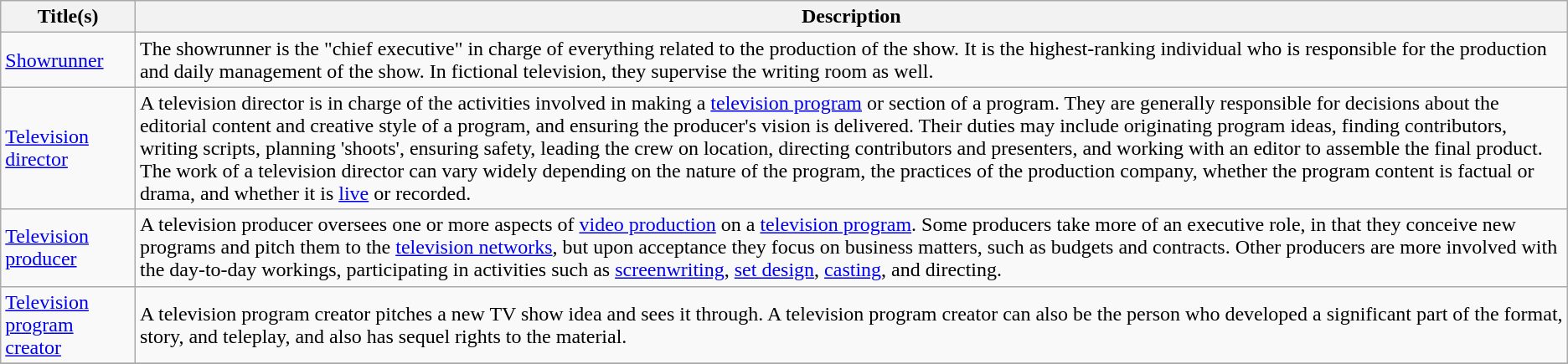<table class="wikitable sortable">
<tr>
<th>Title(s)</th>
<th>Description</th>
</tr>
<tr>
<td><a href='#'>Showrunner</a></td>
<td>The showrunner is the "chief executive" in charge of everything related to the production of the show. It is the highest-ranking individual who is responsible for the production and daily management of the show. In fictional television, they supervise the writing room as well.</td>
</tr>
<tr>
<td><a href='#'>Television director</a></td>
<td>A television director is in charge of the activities involved in making a <a href='#'>television program</a> or section of a program. They are generally responsible for decisions about the editorial content and creative style of a program, and ensuring the producer's vision is delivered. Their duties may include originating program ideas, finding contributors, writing scripts, planning 'shoots', ensuring safety, leading the crew on location, directing contributors and presenters, and working with an editor to assemble the final product. The work of a television director can vary widely depending on the nature of the program, the practices of the production company, whether the program content is factual or drama, and whether it is <a href='#'>live</a> or recorded.</td>
</tr>
<tr>
<td><a href='#'>Television producer</a></td>
<td>A television producer oversees one or more aspects of <a href='#'>video production</a> on a <a href='#'>television program</a>. Some producers take more of an executive role, in that they conceive new programs and pitch them to the <a href='#'>television networks</a>, but upon acceptance they focus on business matters, such as budgets and contracts. Other producers are more involved with the day-to-day workings, participating in activities such as <a href='#'>screenwriting</a>, <a href='#'>set design</a>, <a href='#'>casting</a>, and directing.</td>
</tr>
<tr>
<td><a href='#'>Television program creator</a></td>
<td>A television program creator pitches a new TV show idea and sees it through. A television program creator can also be the person who developed a significant part of the format, story, and teleplay, and also has sequel rights to the material.</td>
</tr>
<tr>
</tr>
</table>
